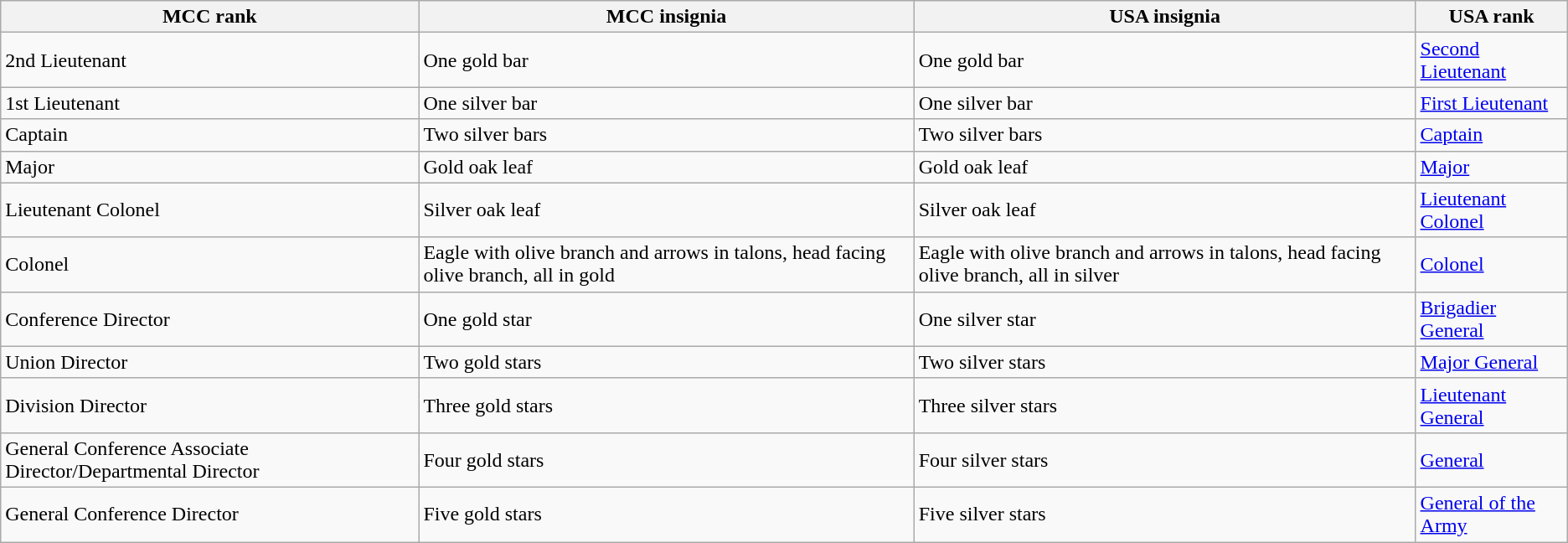<table class="wikitable sortable">
<tr>
<th>MCC rank</th>
<th>MCC insignia</th>
<th>USA insignia</th>
<th>USA rank</th>
</tr>
<tr>
<td>2nd Lieutenant</td>
<td>One gold bar</td>
<td>One gold bar</td>
<td><a href='#'>Second Lieutenant</a></td>
</tr>
<tr>
<td>1st Lieutenant</td>
<td>One silver bar</td>
<td>One silver bar</td>
<td><a href='#'>First Lieutenant</a></td>
</tr>
<tr>
<td>Captain</td>
<td>Two silver bars</td>
<td>Two silver bars</td>
<td><a href='#'>Captain</a></td>
</tr>
<tr>
<td>Major</td>
<td>Gold oak leaf</td>
<td>Gold oak leaf</td>
<td><a href='#'>Major</a></td>
</tr>
<tr>
<td>Lieutenant Colonel</td>
<td>Silver oak leaf</td>
<td>Silver oak leaf</td>
<td><a href='#'>Lieutenant Colonel</a></td>
</tr>
<tr>
<td>Colonel</td>
<td>Eagle with olive branch and arrows in talons, head facing olive branch, all in gold</td>
<td>Eagle with olive branch and arrows in talons, head facing olive branch, all in silver</td>
<td><a href='#'>Colonel</a></td>
</tr>
<tr>
<td>Conference Director</td>
<td>One gold star</td>
<td>One silver star</td>
<td><a href='#'>Brigadier General</a></td>
</tr>
<tr>
<td>Union Director</td>
<td>Two gold stars</td>
<td>Two silver stars</td>
<td><a href='#'>Major General</a></td>
</tr>
<tr>
<td>Division Director</td>
<td>Three gold stars</td>
<td>Three silver stars</td>
<td><a href='#'>Lieutenant General</a></td>
</tr>
<tr>
<td>General Conference Associate Director/Departmental Director</td>
<td>Four gold stars</td>
<td>Four silver stars</td>
<td><a href='#'>General</a></td>
</tr>
<tr>
<td>General Conference Director</td>
<td>Five gold stars</td>
<td>Five silver stars</td>
<td><a href='#'>General of the Army</a></td>
</tr>
</table>
